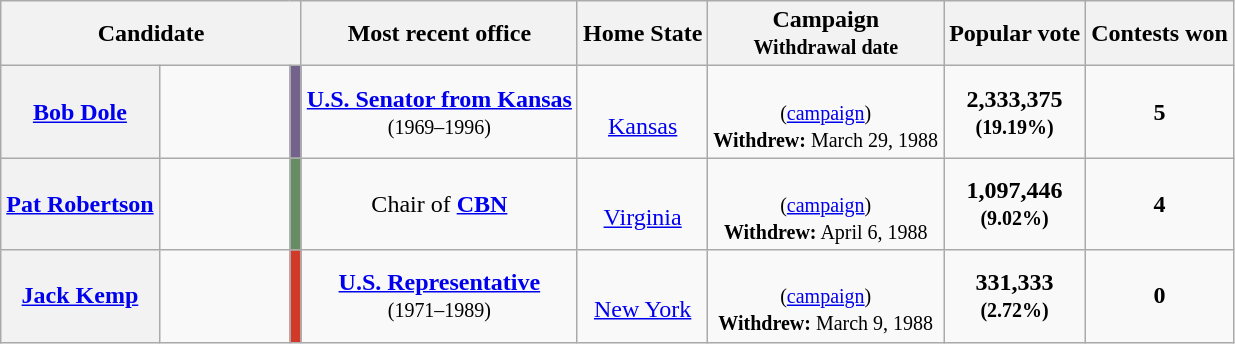<table class="wikitable sortable" style="text-align:center">
<tr>
<th colspan="3">Candidate</th>
<th class="unsortable">Most recent office</th>
<th>Home State</th>
<th data-sort-type="date">Campaign<br><small>Withdrawal date</small></th>
<th>Popular vote</th>
<th>Contests won</th>
</tr>
<tr>
<th scope="row" data-sort-=""><a href='#'>Bob Dole</a></th>
<td style="min-width:80px;"></td>
<td style="background:#73638c;"></td>
<td><strong><a href='#'>U.S. Senator from Kansas</a></strong><br><small>(1969–1996)</small></td>
<td><br><a href='#'>Kansas</a></td>
<td data-sort-value="0"><br><small>(<a href='#'>campaign</a>)<br><strong>Withdrew:</strong> March 29, 1988</small></td>
<td data-sort-value="14,015,993"><strong>2,333,375</strong><br><small><strong>(19.19%)</strong></small></td>
<td data-sort-value="44"><strong>5</strong></td>
</tr>
<tr>
<th scope="row" data-sort-=""><a href='#'>Pat Robertson</a></th>
<td style="min-width:80px;"></td>
<td style="background:#668c63;"></td>
<td>Chair of <strong><a href='#'>CBN</a></strong></td>
<td><br><a href='#'>Virginia</a></td>
<td data-sort-value="0"><br><small>(<a href='#'>campaign</a>)<br><strong>Withdrew:</strong> April 6, 1988</small></td>
<td data-sort-value="14,015,993"><strong>1,097,446</strong><br><small><strong>(9.02%)</strong></small></td>
<td data-sort-value="44"><strong>4</strong></td>
</tr>
<tr>
<th scope="row" data-sort-=""><a href='#'>Jack Kemp</a></th>
<td style="min-width:80px;"></td>
<td style="background:#D13A29;"></td>
<td><strong><a href='#'>U.S. Representative</a></strong><br><small>(1971–1989)</small></td>
<td><br><a href='#'>New York</a></td>
<td data-sort-value="0"><br><small>(<a href='#'>campaign</a>)<br><strong>Withdrew:</strong> March 9, 1988</small></td>
<td data-sort-value="14,015,993"><strong>331,333</strong><br><small><strong>(2.72%)</strong></small></td>
<td data-sort-value="44"><strong>0</strong></td>
</tr>
</table>
